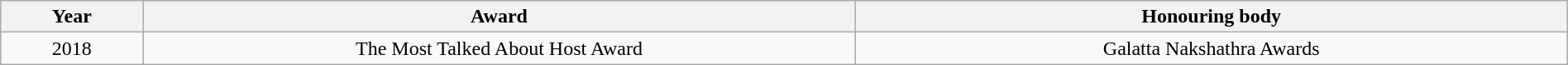<table class="wikitable" style="width:100%;">
<tr>
<th width=5%>Year</th>
<th style="width:25%;">Award</th>
<th style="width:25%;">Honouring body</th>
</tr>
<tr style="text-align:center;">
<td>2018</td>
<td>The Most Talked About Host Award</td>
<td>Galatta Nakshathra Awards</td>
</tr>
</table>
